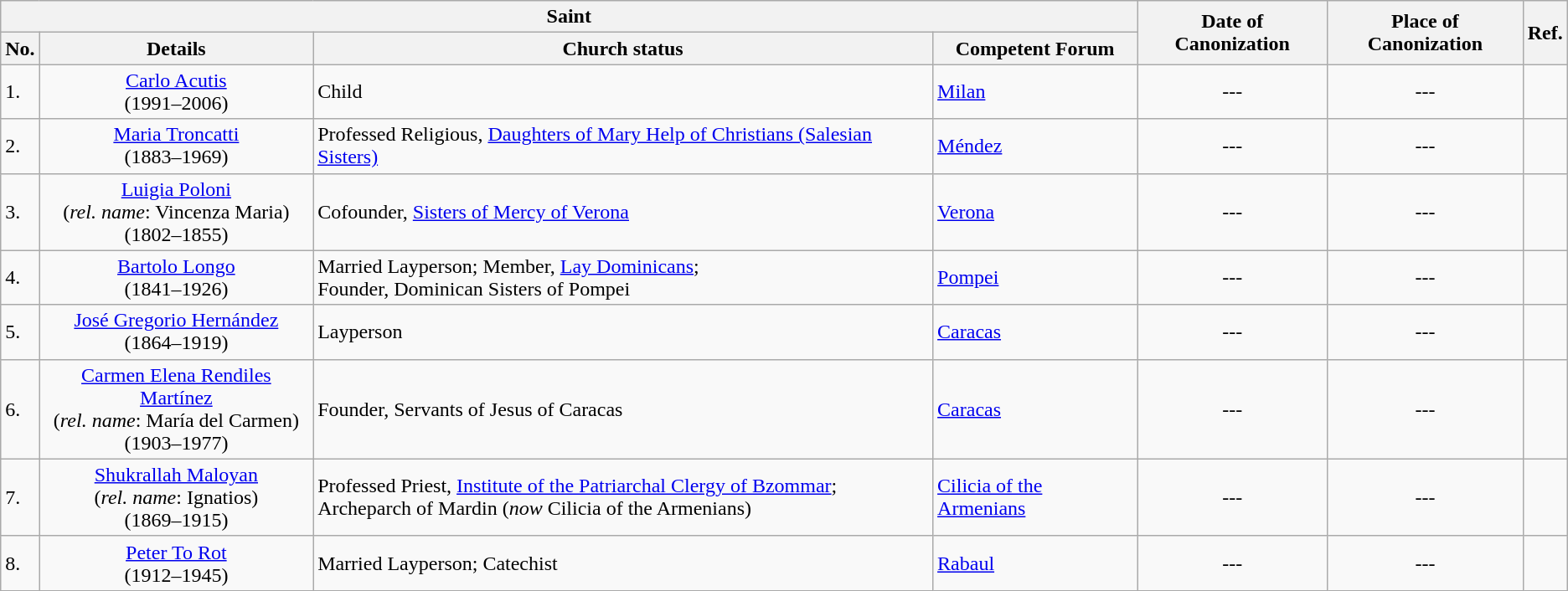<table class="wikitable">
<tr>
<th colspan=4>Saint</th>
<th rowspan=2>Date of Canonization</th>
<th rowspan=2>Place of Canonization</th>
<th rowspan=2>Ref.</th>
</tr>
<tr>
<th>No.</th>
<th>Details</th>
<th>Church status</th>
<th>Competent Forum</th>
</tr>
<tr>
<td>1.</td>
<td align="center"><a href='#'>Carlo Acutis</a><br>(1991–2006)</td>
<td>Child</td>
<td><a href='#'>Milan</a></td>
<td align="center">---</td>
<td align="center">---</td>
<td></td>
</tr>
<tr>
<td>2.</td>
<td align="center"><a href='#'>Maria Troncatti</a><br>(1883–1969)</td>
<td>Professed Religious, <a href='#'>Daughters of Mary Help of Christians (Salesian Sisters)</a></td>
<td><a href='#'>Méndez</a></td>
<td align="center">---</td>
<td align="center">---</td>
<td></td>
</tr>
<tr>
<td>3.</td>
<td align="center"><a href='#'>Luigia Poloni</a><br>(<em>rel. name</em>: Vincenza Maria)<br>(1802–1855)</td>
<td>Cofounder, <a href='#'>Sisters of Mercy of Verona</a></td>
<td><a href='#'>Verona</a></td>
<td align="center">---</td>
<td align="center">---</td>
<td></td>
</tr>
<tr>
<td>4.</td>
<td align="center"><a href='#'>Bartolo Longo</a><br>(1841–1926)</td>
<td>Married Layperson; Member, <a href='#'>Lay Dominicans</a>;<br>Founder, Dominican Sisters of Pompei</td>
<td><a href='#'>Pompei</a></td>
<td align="center">---</td>
<td align="center">---</td>
<td></td>
</tr>
<tr>
<td>5.</td>
<td align="center"><a href='#'>José Gregorio Hernández</a><br>(1864–1919)</td>
<td>Layperson</td>
<td><a href='#'>Caracas</a></td>
<td align="center">---</td>
<td align="center">---</td>
<td></td>
</tr>
<tr>
<td>6.</td>
<td align="center"><a href='#'>Carmen Elena Rendiles Martínez</a><br>(<em>rel. name</em>: María del Carmen)<br>(1903–1977)</td>
<td>Founder, Servants of Jesus of Caracas</td>
<td><a href='#'>Caracas</a></td>
<td align="center">---</td>
<td align="center">---</td>
<td></td>
</tr>
<tr>
<td>7.</td>
<td align="center"><a href='#'>Shukrallah Maloyan</a><br>(<em>rel. name</em>: Ignatios)<br>(1869–1915)</td>
<td>Professed Priest, <a href='#'>Institute of the Patriarchal Clergy of Bzommar</a>;<br>Archeparch of Mardin (<em>now</em> Cilicia of the Armenians)</td>
<td><a href='#'>Cilicia of the Armenians</a></td>
<td align="center">---</td>
<td align="center">---</td>
<td></td>
</tr>
<tr>
<td>8.</td>
<td align="center"><a href='#'>Peter To Rot</a><br>(1912–1945)</td>
<td>Married Layperson; Catechist</td>
<td><a href='#'>Rabaul</a></td>
<td align="center">---</td>
<td align="center">---</td>
<td></td>
</tr>
</table>
